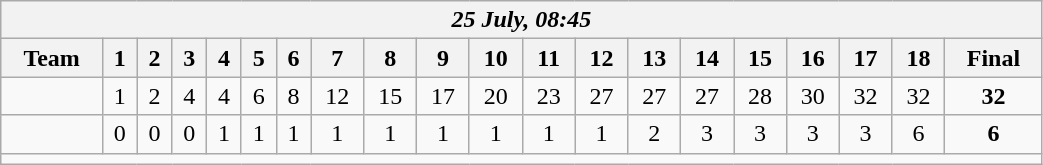<table class=wikitable style="text-align:center; width: 55%">
<tr>
<th colspan=20><em>25 July, 08:45</em></th>
</tr>
<tr>
<th>Team</th>
<th>1</th>
<th>2</th>
<th>3</th>
<th>4</th>
<th>5</th>
<th>6</th>
<th>7</th>
<th>8</th>
<th>9</th>
<th>10</th>
<th>11</th>
<th>12</th>
<th>13</th>
<th>14</th>
<th>15</th>
<th>16</th>
<th>17</th>
<th>18</th>
<th>Final</th>
</tr>
<tr>
<td align=left><strong></strong></td>
<td>1</td>
<td>2</td>
<td>4</td>
<td>4</td>
<td>6</td>
<td>8</td>
<td>12</td>
<td>15</td>
<td>17</td>
<td>20</td>
<td>23</td>
<td>27</td>
<td>27</td>
<td>27</td>
<td>28</td>
<td>30</td>
<td>32</td>
<td>32</td>
<td><strong>32</strong></td>
</tr>
<tr>
<td align=left></td>
<td>0</td>
<td>0</td>
<td>0</td>
<td>1</td>
<td>1</td>
<td>1</td>
<td>1</td>
<td>1</td>
<td>1</td>
<td>1</td>
<td>1</td>
<td>1</td>
<td>2</td>
<td>3</td>
<td>3</td>
<td>3</td>
<td>3</td>
<td>6</td>
<td><strong>6</strong></td>
</tr>
<tr>
<td colspan=20></td>
</tr>
</table>
